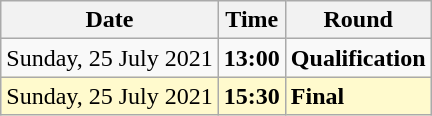<table class="wikitable">
<tr>
<th>Date</th>
<th>Time</th>
<th>Round</th>
</tr>
<tr>
<td>Sunday, 25 July 2021</td>
<td><strong>13:00</strong></td>
<td><strong>Qualification</strong></td>
</tr>
<tr style=background:lemonchiffon>
<td>Sunday, 25 July 2021</td>
<td><strong>15:30</strong></td>
<td><strong>Final</strong></td>
</tr>
</table>
